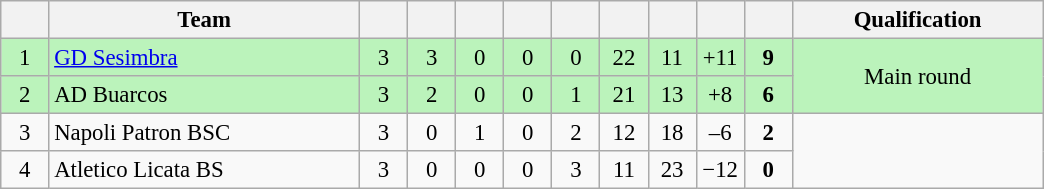<table class="wikitable" style="font-size: 95%">
<tr>
<th width="25"></th>
<th width="200">Team</th>
<th width="25"></th>
<th width="25"></th>
<th width="25"></th>
<th width="25"></th>
<th width="25"></th>
<th width="25"></th>
<th width="25"></th>
<th width="25"></th>
<th width="25"></th>
<th width="160">Qualification</th>
</tr>
<tr align=center bgcolor=#bbf3bb>
<td>1</td>
<td align=left> <a href='#'>GD Sesimbra</a></td>
<td>3</td>
<td>3</td>
<td>0</td>
<td>0</td>
<td>0</td>
<td>22</td>
<td>11</td>
<td>+11</td>
<td><strong>9</strong></td>
<td rowspan=2>Main round</td>
</tr>
<tr align=center bgcolor=#bbf3bb>
<td>2</td>
<td align=left> AD Buarcos</td>
<td>3</td>
<td>2</td>
<td>0</td>
<td>0</td>
<td>1</td>
<td>21</td>
<td>13</td>
<td>+8</td>
<td><strong>6</strong></td>
</tr>
<tr align=center>
<td>3</td>
<td align=left> Napoli Patron BSC</td>
<td>3</td>
<td>0</td>
<td>1</td>
<td>0</td>
<td>2</td>
<td>12</td>
<td>18</td>
<td>–6</td>
<td><strong>2</strong></td>
<td rowspan=2></td>
</tr>
<tr align=center>
<td>4</td>
<td align=left> Atletico Licata BS</td>
<td>3</td>
<td>0</td>
<td>0</td>
<td>0</td>
<td>3</td>
<td>11</td>
<td>23</td>
<td>−12</td>
<td><strong>0</strong></td>
</tr>
</table>
